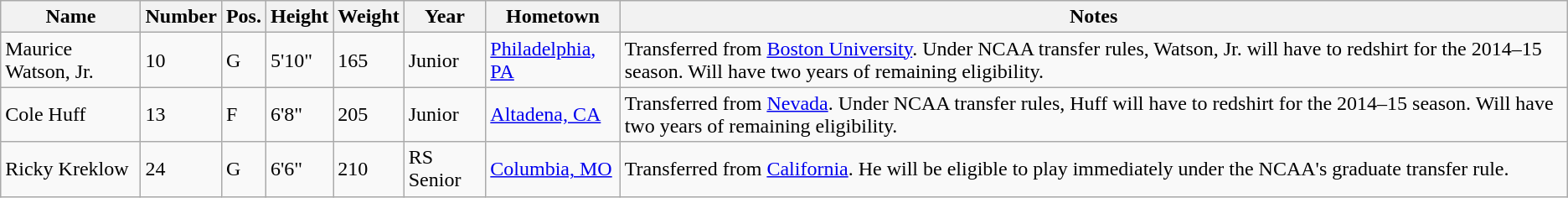<table class="wikitable sortable" border="1">
<tr>
<th>Name</th>
<th>Number</th>
<th>Pos.</th>
<th>Height</th>
<th>Weight</th>
<th>Year</th>
<th>Hometown</th>
<th class="unsortable">Notes</th>
</tr>
<tr>
<td sortname>Maurice Watson, Jr.</td>
<td>10</td>
<td>G</td>
<td>5'10"</td>
<td>165</td>
<td>Junior</td>
<td><a href='#'>Philadelphia, PA</a></td>
<td>Transferred from <a href='#'>Boston University</a>. Under NCAA transfer rules, Watson, Jr. will have to redshirt for the 2014–15 season. Will have two years of remaining eligibility.</td>
</tr>
<tr>
<td sortname>Cole Huff</td>
<td>13</td>
<td>F</td>
<td>6'8"</td>
<td>205</td>
<td>Junior</td>
<td><a href='#'>Altadena, CA</a></td>
<td>Transferred from <a href='#'>Nevada</a>. Under NCAA transfer rules, Huff will have to redshirt for the 2014–15 season. Will have two years of remaining eligibility.</td>
</tr>
<tr>
<td sortname>Ricky Kreklow</td>
<td>24</td>
<td>G</td>
<td>6'6"</td>
<td>210</td>
<td>RS Senior</td>
<td><a href='#'>Columbia, MO</a></td>
<td>Transferred from <a href='#'>California</a>. He will be eligible to play immediately under the NCAA's graduate transfer rule.</td>
</tr>
</table>
